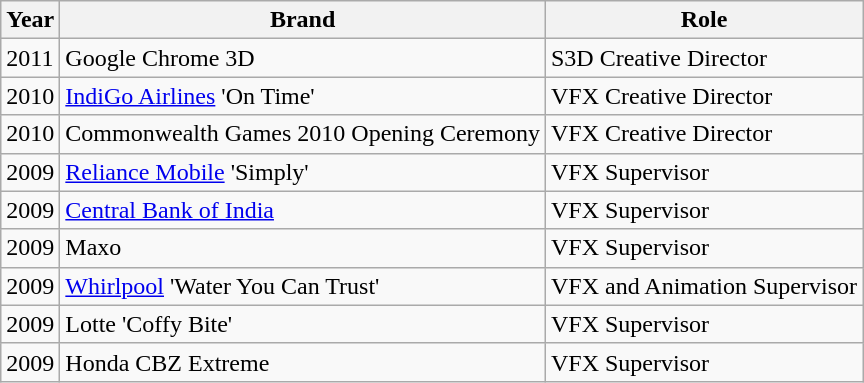<table class="wikitable sortable plainrowheaders">
<tr>
<th>Year</th>
<th>Brand</th>
<th>Role</th>
</tr>
<tr>
<td>2011</td>
<td>Google Chrome 3D </td>
<td>S3D Creative Director</td>
</tr>
<tr>
<td>2010</td>
<td><a href='#'>IndiGo Airlines</a> 'On Time' </td>
<td>VFX Creative Director</td>
</tr>
<tr>
<td>2010</td>
<td>Commonwealth Games 2010 Opening Ceremony</td>
<td>VFX Creative Director</td>
</tr>
<tr>
<td>2009</td>
<td><a href='#'>Reliance Mobile</a> 'Simply'</td>
<td>VFX Supervisor</td>
</tr>
<tr>
<td>2009</td>
<td><a href='#'>Central Bank of India</a></td>
<td>VFX Supervisor</td>
</tr>
<tr>
<td>2009</td>
<td>Maxo</td>
<td>VFX Supervisor</td>
</tr>
<tr>
<td>2009</td>
<td><a href='#'>Whirlpool</a> 'Water You Can Trust' </td>
<td>VFX and Animation Supervisor</td>
</tr>
<tr>
<td>2009</td>
<td>Lotte 'Coffy Bite' </td>
<td>VFX Supervisor</td>
</tr>
<tr>
<td>2009</td>
<td>Honda CBZ Extreme</td>
<td>VFX Supervisor</td>
</tr>
</table>
